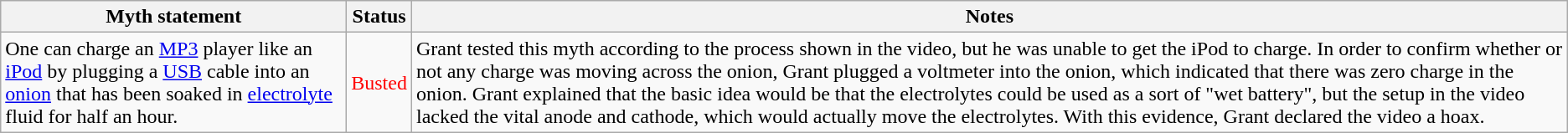<table class="wikitable plainrowheaders">
<tr>
<th>Myth statement</th>
<th>Status</th>
<th>Notes</th>
</tr>
<tr>
<td>One can charge an <a href='#'>MP3</a> player like an <a href='#'>iPod</a> by plugging a <a href='#'>USB</a> cable into an <a href='#'>onion</a> that has been soaked in <a href='#'>electrolyte</a> fluid for half an hour.</td>
<td style="color:red">Busted</td>
<td>Grant tested this myth according to the process shown in the video, but he was unable to get the iPod to charge. In order to confirm whether or not any charge was moving across the onion, Grant plugged a voltmeter into the onion, which indicated that there was zero charge in the onion. Grant explained that the basic idea would be that the electrolytes could be used as a sort of "wet battery", but the setup in the video lacked the vital anode and cathode, which would actually move the electrolytes. With this evidence, Grant declared the video a hoax.</td>
</tr>
</table>
